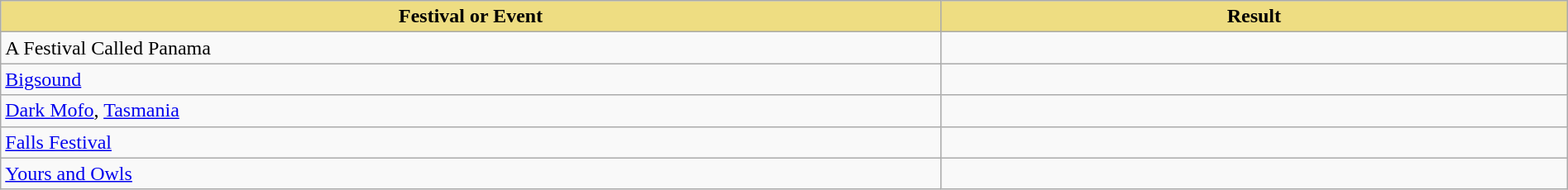<table class="wikitable" width=100%>
<tr>
<th style="width:15%;background:#EEDD82;">Festival or Event</th>
<th style="width:10%;background:#EEDD82;">Result</th>
</tr>
<tr>
<td>A Festival Called Panama</td>
<td></td>
</tr>
<tr>
<td><a href='#'>Bigsound</a></td>
<td></td>
</tr>
<tr>
<td><a href='#'>Dark Mofo</a>, <a href='#'>Tasmania</a></td>
<td></td>
</tr>
<tr>
<td><a href='#'>Falls Festival</a></td>
<td></td>
</tr>
<tr>
<td><a href='#'>Yours and Owls</a></td>
<td></td>
</tr>
</table>
